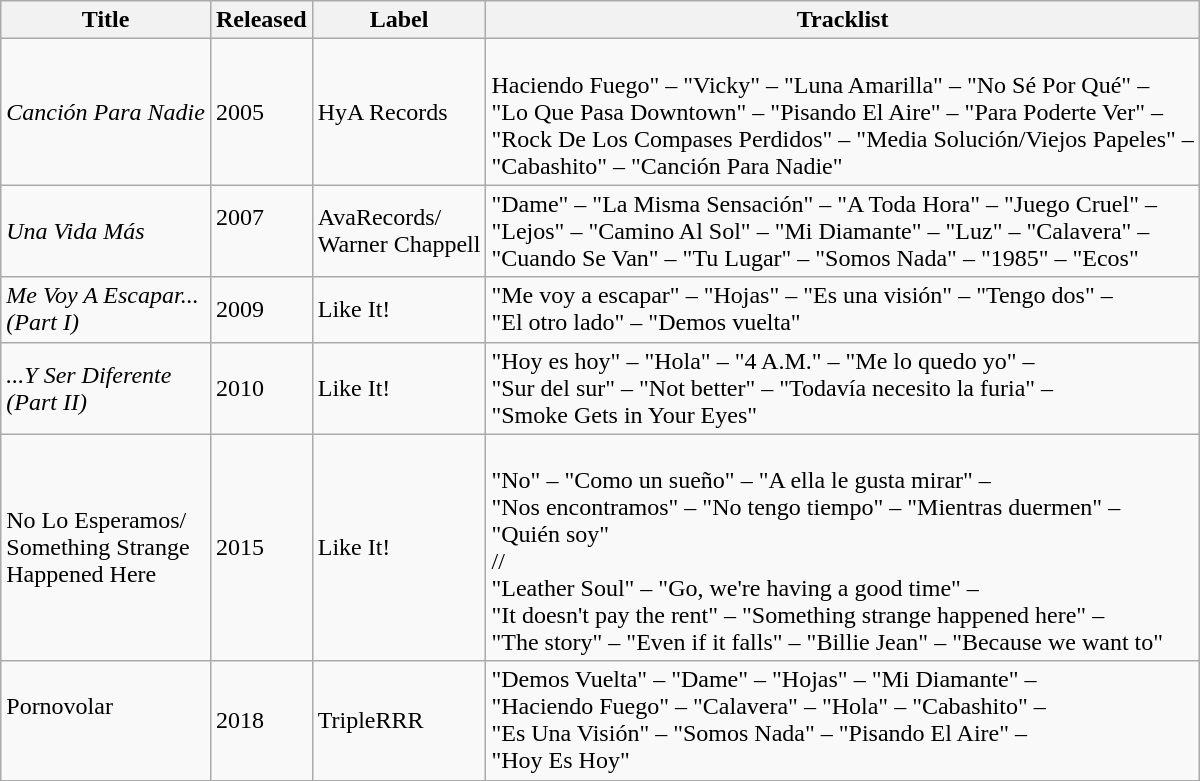<table class="wikitable">
<tr>
<th>Title</th>
<th>Released</th>
<th>Label</th>
<th>Tracklist</th>
</tr>
<tr>
<td><em>Canción Para Nadie</em></td>
<td>2005</td>
<td>HyA Records</td>
<td><br>Haciendo Fuego" – "Vicky" – "Luna Amarilla" – "No Sé Por Qué" –<br>"Lo Que Pasa Downtown" – "Pisando El Aire" – "Para Poderte Ver" –<br>"Rock De Los Compases Perdidos" – "Media Solución/Viejos Papeles" –<br>"Cabashito" – "Canción Para Nadie"
<br></td>
</tr>
<tr>
<td><em>Una Vida Más</em></td>
<td>2007<br><br></td>
<td>AvaRecords/<br>Warner Chappell</td>
<td>"Dame" – "La Misma Sensación" – "A Toda Hora" – "Juego Cruel" –<br>"Lejos" – "Camino Al Sol" – "Mi Diamante" – "Luz" – "Calavera" –<br>"Cuando Se Van" – "Tu Lugar" – "Somos Nada" – "1985" – "Ecos"
<br></td>
</tr>
<tr>
<td><em>Me Voy A Escapar...</em><br><em>(Part I)</em></td>
<td>2009</td>
<td>Like It!</td>
<td>"Me voy a escapar" – "Hojas" – "Es una visión" – "Tengo dos" –<br>"El otro lado" – "Demos vuelta"
<br></td>
</tr>
<tr>
<td><em>...Y Ser Diferente</em><br><em>(Part II)</em>
<br></td>
<td>2010</td>
<td>Like It!</td>
<td>"Hoy es hoy" – "Hola" – "4 A.M." – "Me lo quedo yo" –<br>"Sur del sur" – "Not better" – "Todavía necesito la furia" –<br>"Smoke Gets in Your Eyes" 
<br></td>
</tr>
<tr>
<td>No Lo Esperamos/<br>Something Strange<br>Happened Here
<br></td>
<td>2015</td>
<td>Like It!</td>
<td><br>"No" – "Como un sueño" – "A ella le gusta mirar" –<br>"Nos encontramos" – "No tengo tiempo" – "Mientras duermen" –<br>"Quién soy"<br>//<br>"Leather Soul" – "Go, we're having a good time" –<br>"It doesn't pay the rent" – "Something strange happened here" –<br>"The story" – "Even if it falls" – "Billie Jean" – "Because we want to"
<br></td>
</tr>
<tr>
<td>Pornovolar<br><br></td>
<td>2018</td>
<td>TripleRRR</td>
<td>"Demos Vuelta" – "Dame" – "Hojas" – "Mi Diamante" –<br>"Haciendo Fuego" – "Calavera" – "Hola" – "Cabashito" –<br>"Es Una Visión" – "Somos Nada" –  "Pisando El Aire" –<br>"Hoy Es Hoy"
<br></td>
</tr>
</table>
